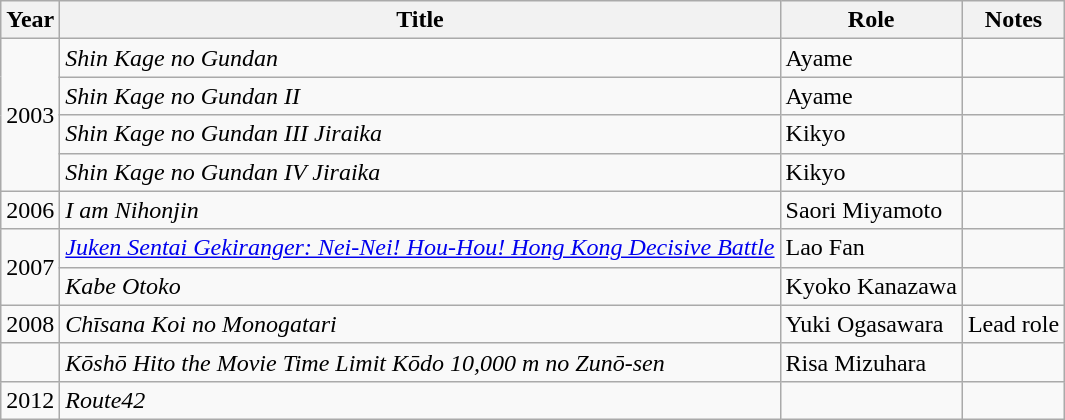<table class="wikitable">
<tr>
<th>Year</th>
<th>Title</th>
<th>Role</th>
<th>Notes</th>
</tr>
<tr>
<td rowspan="4">2003</td>
<td><em>Shin Kage no Gundan</em></td>
<td>Ayame</td>
<td></td>
</tr>
<tr>
<td><em>Shin Kage no Gundan II</em></td>
<td>Ayame</td>
<td></td>
</tr>
<tr>
<td><em>Shin Kage no Gundan III Jiraika</em></td>
<td>Kikyo</td>
<td></td>
</tr>
<tr>
<td><em>Shin Kage no Gundan IV Jiraika</em></td>
<td>Kikyo</td>
<td></td>
</tr>
<tr>
<td>2006</td>
<td><em>I am Nihonjin</em></td>
<td>Saori Miyamoto</td>
<td></td>
</tr>
<tr>
<td rowspan="2">2007</td>
<td><em><a href='#'>Juken Sentai Gekiranger: Nei-Nei! Hou-Hou! Hong Kong Decisive Battle</a></em></td>
<td>Lao Fan</td>
<td></td>
</tr>
<tr>
<td><em>Kabe Otoko</em></td>
<td>Kyoko Kanazawa</td>
<td></td>
</tr>
<tr>
<td>2008</td>
<td><em>Chīsana Koi no Monogatari</em></td>
<td>Yuki Ogasawara</td>
<td>Lead role</td>
</tr>
<tr>
<td></td>
<td><em>Kōshō Hito the Movie Time Limit Kōdo 10,000 m no Zunō-sen</em></td>
<td>Risa Mizuhara</td>
<td></td>
</tr>
<tr>
<td>2012</td>
<td><em>Route42</em></td>
<td></td>
<td></td>
</tr>
</table>
